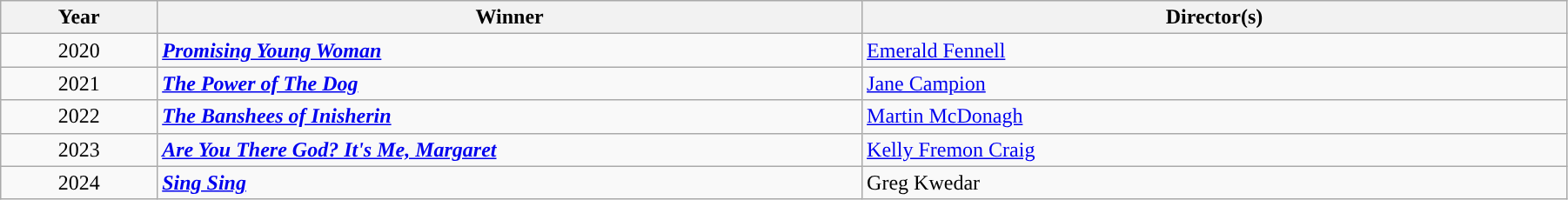<table class="wikitable" width="95%" cellpadding="5">
<tr>
<th width="10%">Year</th>
<th width="45%">Winner</th>
<th width="45%">Director(s)</th>
</tr>
<tr>
<td style="text-align:center;">2020</td>
<td><strong> <em><a href='#'>Promising Young Woman</a></em> </strong></td>
<td><a href='#'>Emerald Fennell</a></td>
</tr>
<tr>
<td style="text-align:center;">2021</td>
<td><a href='#'><strong><em>The Power of The Dog</em></strong></a></td>
<td><a href='#'>Jane Campion</a></td>
</tr>
<tr>
<td style="text-align:center;">2022</td>
<td><strong><em><a href='#'>The Banshees of Inisherin</a></em></strong></td>
<td><a href='#'>Martin McDonagh</a></td>
</tr>
<tr>
<td style="text-align:center;">2023</td>
<td><strong><em><a href='#'>Are You There God? It's Me, Margaret</a></em></strong></td>
<td><a href='#'>Kelly Fremon Craig</a></td>
</tr>
<tr>
<td style="text-align:center;">2024</td>
<td><strong><em><a href='#'>Sing Sing</a></em></strong></td>
<td>Greg Kwedar</td>
</tr>
</table>
